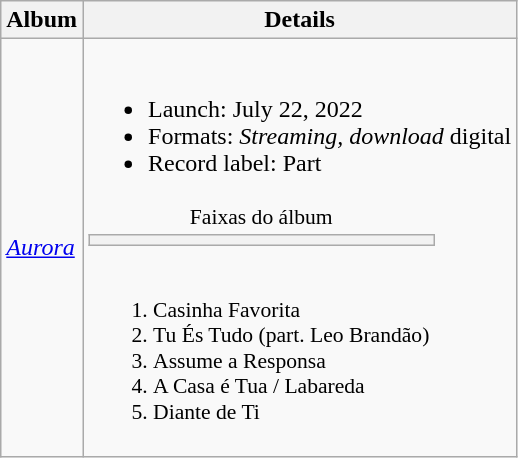<table class="wikitable">
<tr>
<th>Album</th>
<th>Details</th>
</tr>
<tr>
<td><em><a href='#'>Aurora</a></em><br></td>
<td><br><ul><li>Launch: July 22, 2022</li><li>Formats: <em>Streaming,</em> <em>download</em> digital</li><li>Record label: Part</li></ul><table class="wikitable collapsible collapsed" style="font-size:90%; margin:0; padding:0; border:transparent none;">
<tr>
<th style="background:none; border:transparent none; font-weight:normal;">      Faixas do álbum      </th>
</tr>
<tr>
<th></th>
</tr>
<tr>
<td style="background:none; border:transparent none;"><br><ol><li>Casinha Favorita</li><li>Tu És Tudo (part. Leo Brandão)</li><li>Assume a Responsa</li><li>A Casa é Tua / Labareda</li><li>Diante de Ti</li></ol></td>
</tr>
</table>
</td>
</tr>
</table>
